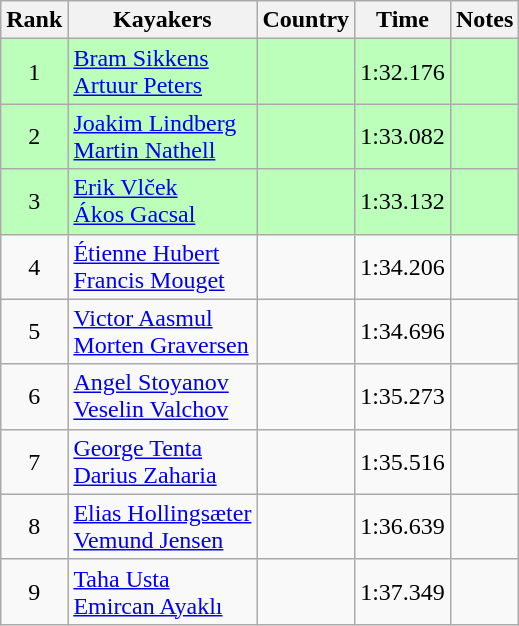<table class="wikitable" style="text-align:center">
<tr>
<th>Rank</th>
<th>Kayakers</th>
<th>Country</th>
<th>Time</th>
<th>Notes</th>
</tr>
<tr bgcolor=bbffbb>
<td>1</td>
<td align=left><a href='#'>Bram Sikkens</a><br><a href='#'>Artuur Peters</a></td>
<td align=left></td>
<td>1:32.176</td>
<td></td>
</tr>
<tr bgcolor=bbffbb>
<td>2</td>
<td align=left><a href='#'>Joakim Lindberg</a><br><a href='#'>Martin Nathell</a></td>
<td align=left></td>
<td>1:33.082</td>
<td></td>
</tr>
<tr bgcolor=bbffbb>
<td>3</td>
<td align=left><a href='#'>Erik Vlček</a><br><a href='#'>Ákos Gacsal</a></td>
<td align=left></td>
<td>1:33.132</td>
<td></td>
</tr>
<tr>
<td>4</td>
<td align=left><a href='#'>Étienne Hubert</a><br><a href='#'>Francis Mouget</a></td>
<td align=left></td>
<td>1:34.206</td>
<td></td>
</tr>
<tr>
<td>5</td>
<td align=left><a href='#'>Victor Aasmul</a><br><a href='#'>Morten Graversen</a></td>
<td align=left></td>
<td>1:34.696</td>
<td></td>
</tr>
<tr>
<td>6</td>
<td align=left><a href='#'>Angel Stoyanov</a><br><a href='#'>Veselin Valchov</a></td>
<td align=left></td>
<td>1:35.273</td>
<td></td>
</tr>
<tr>
<td>7</td>
<td align=left><a href='#'>George Tenta</a><br><a href='#'>Darius Zaharia</a></td>
<td align=left></td>
<td>1:35.516</td>
<td></td>
</tr>
<tr>
<td>8</td>
<td align=left><a href='#'>Elias Hollingsæter</a><br><a href='#'>Vemund Jensen</a></td>
<td align=left></td>
<td>1:36.639</td>
<td></td>
</tr>
<tr>
<td>9</td>
<td align=left><a href='#'>Taha Usta</a><br><a href='#'>Emircan Ayaklı</a></td>
<td align=left></td>
<td>1:37.349</td>
<td></td>
</tr>
</table>
